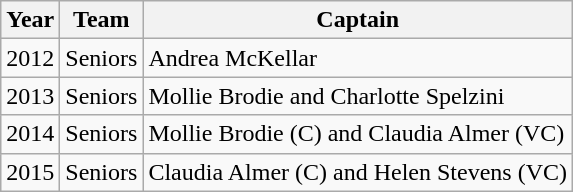<table class="wikitable">
<tr>
<th>Year</th>
<th>Team</th>
<th>Captain</th>
</tr>
<tr>
<td>2012</td>
<td>Seniors</td>
<td>Andrea McKellar</td>
</tr>
<tr>
<td>2013</td>
<td>Seniors</td>
<td>Mollie Brodie and Charlotte Spelzini</td>
</tr>
<tr>
<td>2014</td>
<td>Seniors</td>
<td>Mollie Brodie (C) and Claudia Almer (VC)</td>
</tr>
<tr>
<td>2015</td>
<td>Seniors</td>
<td>Claudia Almer (C) and Helen Stevens (VC)</td>
</tr>
</table>
